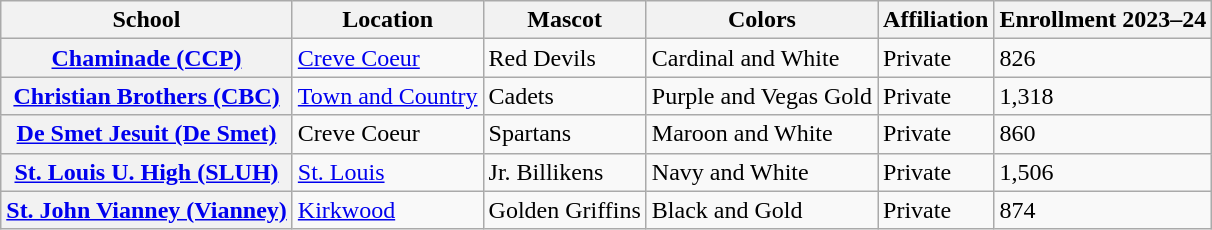<table class="wikitable plainrowheaders">
<tr>
<th scope="col">School</th>
<th scope="col">Location</th>
<th scope="col">Mascot</th>
<th scope="col">Colors</th>
<th scope="col">Affiliation</th>
<th scope="col">Enrollment 2023–24</th>
</tr>
<tr>
<th scope="row"><a href='#'>Chaminade (CCP)</a></th>
<td><a href='#'>Creve Coeur</a></td>
<td>Red Devils</td>
<td>Cardinal and White<br> </td>
<td>Private</td>
<td>826</td>
</tr>
<tr>
<th scope="row"><a href='#'>Christian Brothers (CBC)</a></th>
<td><a href='#'>Town and Country</a></td>
<td>Cadets</td>
<td>Purple and Vegas Gold<br> </td>
<td>Private</td>
<td>1,318</td>
</tr>
<tr>
<th scope="row"><a href='#'>De Smet Jesuit (De Smet)</a></th>
<td>Creve Coeur</td>
<td>Spartans</td>
<td>Maroon and White<br> </td>
<td>Private</td>
<td>860</td>
</tr>
<tr>
<th scope="row"><a href='#'>St. Louis U. High (SLUH)</a></th>
<td><a href='#'>St. Louis</a></td>
<td>Jr. Billikens</td>
<td>Navy and White<br> </td>
<td>Private</td>
<td>1,506</td>
</tr>
<tr>
<th scope="row"><a href='#'>St. John Vianney (Vianney)</a></th>
<td><a href='#'>Kirkwood</a></td>
<td>Golden Griffins</td>
<td>Black and Gold<br> </td>
<td>Private</td>
<td>874</td>
</tr>
</table>
